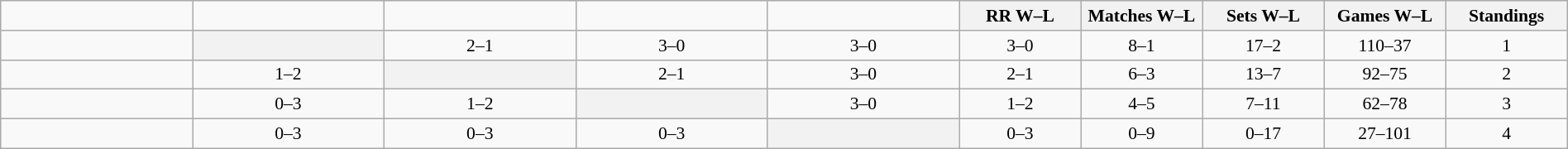<table class="wikitable" style="width: 100%; text-align:center; font-size:90%">
<tr>
<td width=130></td>
<td width=130></td>
<td width=130></td>
<td width=130></td>
<td width=130></td>
<th width=80>RR W–L</th>
<th width=80>Matches W–L</th>
<th width=80>Sets W–L</th>
<th width=80>Games W–L</th>
<th width=80>Standings</th>
</tr>
<tr>
<td style="text-align:left;"></td>
<th bgcolor="ededed"></th>
<td>2–1</td>
<td>3–0</td>
<td>3–0</td>
<td>3–0</td>
<td>8–1</td>
<td>17–2</td>
<td>110–37</td>
<td>1</td>
</tr>
<tr>
<td style="text-align:left;"></td>
<td>1–2</td>
<th bgcolor="ededed"></th>
<td>2–1</td>
<td>3–0</td>
<td>2–1</td>
<td>6–3</td>
<td>13–7</td>
<td>92–75</td>
<td>2</td>
</tr>
<tr>
<td style="text-align:left;"></td>
<td>0–3</td>
<td>1–2</td>
<th bgcolor="ededed"></th>
<td>3–0</td>
<td>1–2</td>
<td>4–5</td>
<td>7–11</td>
<td>62–78</td>
<td>3</td>
</tr>
<tr>
<td style="text-align:left;"></td>
<td>0–3</td>
<td>0–3</td>
<td>0–3</td>
<th bgcolor="ededed"></th>
<td>0–3</td>
<td>0–9</td>
<td>0–17</td>
<td>27–101</td>
<td>4</td>
</tr>
</table>
